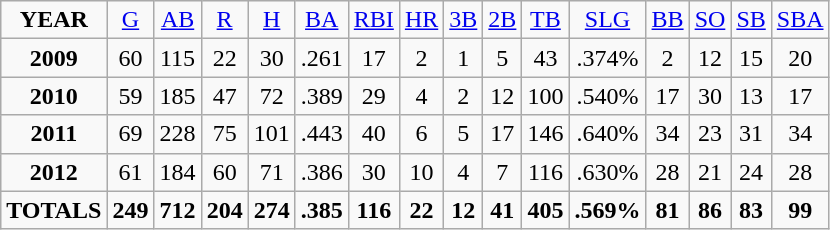<table class="wikitable">
<tr align=center>
<td><strong>YEAR</strong></td>
<td><a href='#'>G</a></td>
<td><a href='#'>AB</a></td>
<td><a href='#'>R</a></td>
<td><a href='#'>H</a></td>
<td><a href='#'>BA</a></td>
<td><a href='#'>RBI</a></td>
<td><a href='#'>HR</a></td>
<td><a href='#'>3B</a></td>
<td><a href='#'>2B</a></td>
<td><a href='#'>TB</a></td>
<td><a href='#'>SLG</a></td>
<td><a href='#'>BB</a></td>
<td><a href='#'>SO</a></td>
<td><a href='#'>SB</a></td>
<td><a href='#'>SBA</a></td>
</tr>
<tr align=center>
<td><strong>2009</strong></td>
<td>60</td>
<td>115</td>
<td>22</td>
<td>30</td>
<td>.261</td>
<td>17</td>
<td>2</td>
<td>1</td>
<td>5</td>
<td>43</td>
<td>.374%</td>
<td>2</td>
<td>12</td>
<td>15</td>
<td>20</td>
</tr>
<tr align=center>
<td><strong>2010</strong></td>
<td>59</td>
<td>185</td>
<td>47</td>
<td>72</td>
<td>.389</td>
<td>29</td>
<td>4</td>
<td>2</td>
<td>12</td>
<td>100</td>
<td>.540%</td>
<td>17</td>
<td>30</td>
<td>13</td>
<td>17</td>
</tr>
<tr align=center>
<td><strong>2011</strong></td>
<td>69</td>
<td>228</td>
<td>75</td>
<td>101</td>
<td>.443</td>
<td>40</td>
<td>6</td>
<td>5</td>
<td>17</td>
<td>146</td>
<td>.640%</td>
<td>34</td>
<td>23</td>
<td>31</td>
<td>34</td>
</tr>
<tr align=center>
<td><strong>2012</strong></td>
<td>61</td>
<td>184</td>
<td>60</td>
<td>71</td>
<td>.386</td>
<td>30</td>
<td>10</td>
<td>4</td>
<td>7</td>
<td>116</td>
<td>.630%</td>
<td>28</td>
<td>21</td>
<td>24</td>
<td>28</td>
</tr>
<tr align=center>
<td><strong>TOTALS</strong></td>
<td><strong>249</strong></td>
<td><strong>712</strong></td>
<td><strong>204</strong></td>
<td><strong>274</strong></td>
<td><strong>.385</strong></td>
<td><strong>116</strong></td>
<td><strong>22</strong></td>
<td><strong>12</strong></td>
<td><strong>41</strong></td>
<td><strong>405</strong></td>
<td><strong>.569%</strong></td>
<td><strong>81</strong></td>
<td><strong>86</strong></td>
<td><strong>83</strong></td>
<td><strong>99</strong></td>
</tr>
</table>
